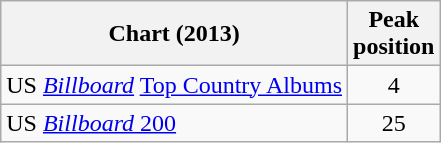<table class="wikitable">
<tr>
<th>Chart (2013)</th>
<th>Peak<br>position</th>
</tr>
<tr>
<td>US <em><a href='#'>Billboard</a></em> <a href='#'>Top Country Albums</a></td>
<td align="center">4</td>
</tr>
<tr>
<td>US <a href='#'><em>Billboard</em> 200</a></td>
<td align="center">25</td>
</tr>
</table>
